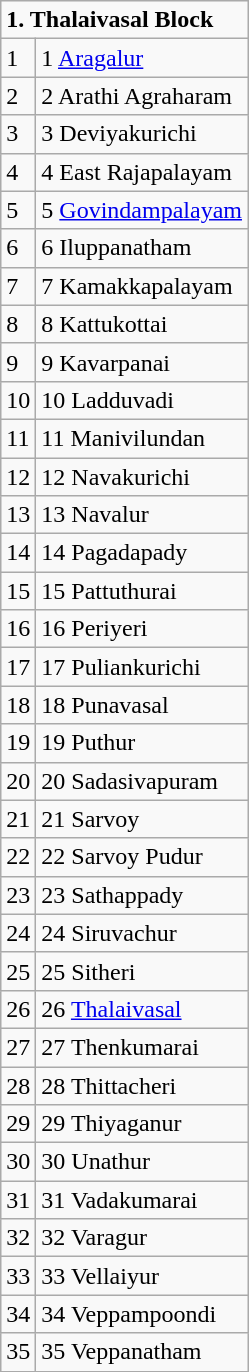<table class="wikitable">
<tr>
<td colspan="2"><strong>1. Thalaivasal Block</strong></td>
</tr>
<tr>
<td>1</td>
<td>1 <a href='#'>Aragalur</a></td>
</tr>
<tr>
<td>2</td>
<td>2 Arathi Agraharam</td>
</tr>
<tr>
<td>3</td>
<td>3 Deviyakurichi</td>
</tr>
<tr>
<td>4</td>
<td>4 East Rajapalayam</td>
</tr>
<tr>
<td>5</td>
<td>5 <a href='#'>Govindampalayam</a></td>
</tr>
<tr>
<td>6</td>
<td>6 Iluppanatham</td>
</tr>
<tr>
<td>7</td>
<td>7 Kamakkapalayam</td>
</tr>
<tr>
<td>8</td>
<td>8 Kattukottai</td>
</tr>
<tr>
<td>9</td>
<td>9 Kavarpanai</td>
</tr>
<tr>
<td>10</td>
<td>10 Ladduvadi</td>
</tr>
<tr>
<td>11</td>
<td>11 Manivilundan</td>
</tr>
<tr>
<td>12</td>
<td>12 Navakurichi</td>
</tr>
<tr>
<td>13</td>
<td>13 Navalur</td>
</tr>
<tr>
<td>14</td>
<td>14 Pagadapady</td>
</tr>
<tr>
<td>15</td>
<td>15 Pattuthurai</td>
</tr>
<tr>
<td>16</td>
<td>16 Periyeri</td>
</tr>
<tr>
<td>17</td>
<td>17 Puliankurichi</td>
</tr>
<tr>
<td>18</td>
<td>18 Punavasal</td>
</tr>
<tr>
<td>19</td>
<td>19 Puthur</td>
</tr>
<tr>
<td>20</td>
<td>20 Sadasivapuram</td>
</tr>
<tr>
<td>21</td>
<td>21 Sarvoy</td>
</tr>
<tr>
<td>22</td>
<td>22 Sarvoy Pudur</td>
</tr>
<tr>
<td>23</td>
<td>23 Sathappady</td>
</tr>
<tr>
<td>24</td>
<td>24 Siruvachur</td>
</tr>
<tr>
<td>25</td>
<td>25 Sitheri</td>
</tr>
<tr>
<td>26</td>
<td>26 <a href='#'>Thalaivasal</a></td>
</tr>
<tr>
<td>27</td>
<td>27 Thenkumarai</td>
</tr>
<tr>
<td>28</td>
<td>28 Thittacheri</td>
</tr>
<tr>
<td>29</td>
<td>29 Thiyaganur</td>
</tr>
<tr>
<td>30</td>
<td>30 Unathur</td>
</tr>
<tr>
<td>31</td>
<td>31 Vadakumarai</td>
</tr>
<tr>
<td>32</td>
<td>32 Varagur</td>
</tr>
<tr>
<td>33</td>
<td>33 Vellaiyur</td>
</tr>
<tr>
<td>34</td>
<td>34 Veppampoondi</td>
</tr>
<tr>
<td>35</td>
<td>35 Veppanatham</td>
</tr>
</table>
